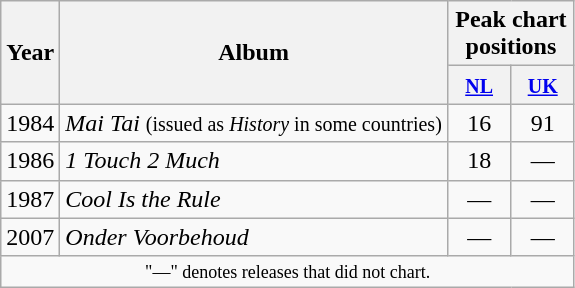<table class="wikitable">
<tr>
<th scope="col" rowspan="2">Year</th>
<th scope="col" rowspan="2">Album</th>
<th scope="col" colspan="2">Peak chart positions</th>
</tr>
<tr>
<th style="width:35px;"><small><a href='#'>NL</a></small><br></th>
<th style="width:35px;"><small><a href='#'>UK</a></small><br></th>
</tr>
<tr>
<td>1984</td>
<td><em>Mai Tai</em> <small>(issued as <em>History</em> in some countries)</small></td>
<td align=center>16</td>
<td align=center>91</td>
</tr>
<tr>
<td>1986</td>
<td><em>1 Touch 2 Much</em></td>
<td align=center>18</td>
<td align=center>—</td>
</tr>
<tr>
<td>1987</td>
<td><em>Cool Is the Rule</em></td>
<td align=center>—</td>
<td align=center>—</td>
</tr>
<tr>
<td>2007</td>
<td><em>Onder Voorbehoud</em></td>
<td align=center>—</td>
<td align=center>—</td>
</tr>
<tr>
<td colspan="6" style="text-align:center; font-size:9pt;">"—" denotes releases that did not chart.</td>
</tr>
</table>
